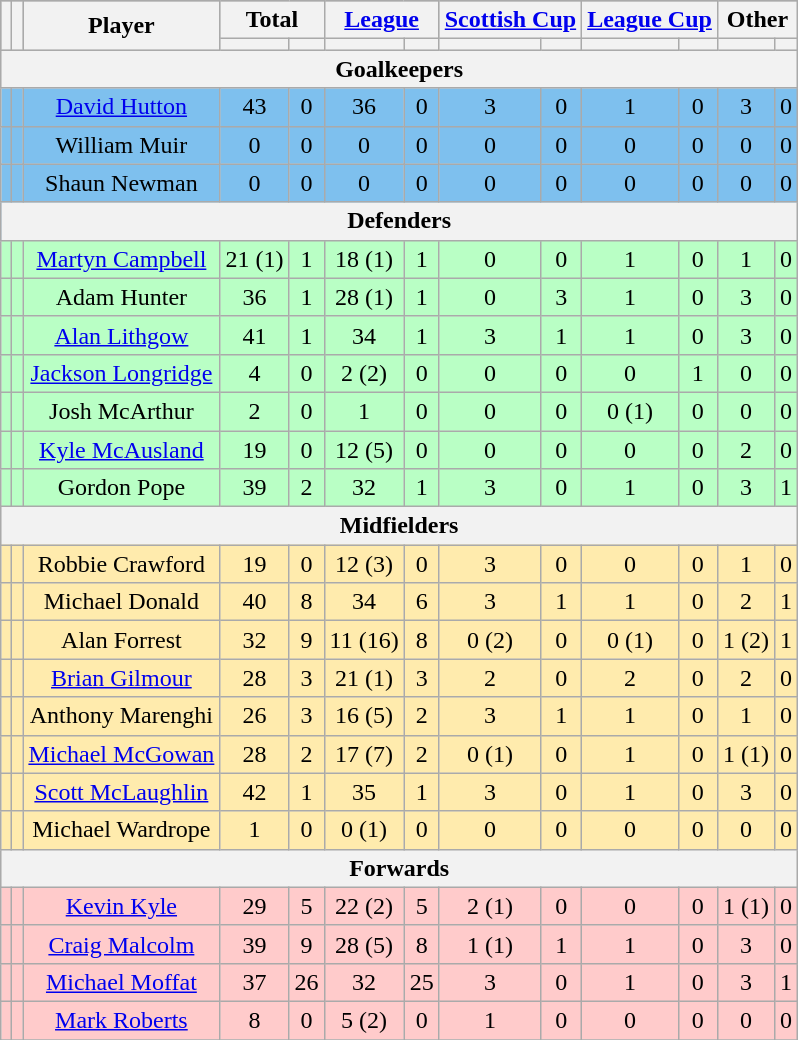<table class="wikitable" style="text-align: center">
<tr align="center" style="background:#9C9C9C">
<th rowspan="2"></th>
<th rowspan="2"></th>
<th rowspan="2">Player</th>
<th colspan="2">Total</th>
<th colspan="2"><a href='#'>League</a></th>
<th colspan="2"><a href='#'>Scottish Cup</a></th>
<th colspan="2"><a href='#'>League Cup</a></th>
<th colspan="2">Other</th>
</tr>
<tr style="background:#DCDCDC">
<th></th>
<th></th>
<th></th>
<th></th>
<th></th>
<th></th>
<th></th>
<th></th>
<th></th>
<th></th>
</tr>
<tr align="center" style="background:#DCDCDC">
<th colspan="15">Goalkeepers</th>
</tr>
<tr align="center" style="background:#7EC0EE">
<td></td>
<td></td>
<td><a href='#'>David Hutton</a></td>
<td>43 </td>
<td>0 </td>
<td>36 </td>
<td>0 </td>
<td>3 </td>
<td>0 </td>
<td>1 </td>
<td>0 </td>
<td>3 </td>
<td>0 </td>
</tr>
<tr align="center" style="background:#7EC0EE">
<td></td>
<td></td>
<td>William Muir</td>
<td>0 </td>
<td>0 </td>
<td>0 </td>
<td>0 </td>
<td>0 </td>
<td>0 </td>
<td>0 </td>
<td>0 </td>
<td>0 </td>
<td>0 </td>
</tr>
<tr align="center" style="background:#7EC0EE">
<td></td>
<td></td>
<td>Shaun Newman</td>
<td>0 </td>
<td>0 </td>
<td>0 </td>
<td>0 </td>
<td>0 </td>
<td>0 </td>
<td>0 </td>
<td>0 </td>
<td>0 </td>
<td>0 </td>
</tr>
<tr align="center" style="background:#7EC0EE">
<th colspan="15">Defenders</th>
</tr>
<tr align="center" style="background:#B9FFC5">
<td></td>
<td></td>
<td><a href='#'>Martyn Campbell</a></td>
<td>21 (1) </td>
<td>1 </td>
<td>18 (1) </td>
<td>1 </td>
<td>0 </td>
<td>0 </td>
<td>1 </td>
<td>0 </td>
<td>1 </td>
<td>0 </td>
</tr>
<tr align="center" style="background:#B9FFC5">
<td></td>
<td></td>
<td>Adam Hunter</td>
<td>36 </td>
<td>1 </td>
<td>28 (1) </td>
<td>1 </td>
<td>0 </td>
<td>3 </td>
<td>1 </td>
<td>0 </td>
<td>3 </td>
<td>0 </td>
</tr>
<tr align="center" style="background:#B9FFC5">
<td></td>
<td></td>
<td><a href='#'>Alan Lithgow</a></td>
<td>41 </td>
<td>1 </td>
<td>34 </td>
<td>1 </td>
<td>3 </td>
<td>1 </td>
<td>1 </td>
<td>0 </td>
<td>3 </td>
<td>0 </td>
</tr>
<tr align="center" style="background:#B9FFC5">
<td></td>
<td></td>
<td><a href='#'>Jackson Longridge</a></td>
<td>4 </td>
<td>0 </td>
<td>2 (2) </td>
<td>0 </td>
<td>0 </td>
<td>0 </td>
<td>0 </td>
<td>1 </td>
<td>0 </td>
<td>0 </td>
</tr>
<tr align="center" style="background:#B9FFC5">
<td></td>
<td></td>
<td>Josh McArthur</td>
<td>2 </td>
<td>0 </td>
<td>1 </td>
<td>0 </td>
<td>0 </td>
<td>0 </td>
<td>0 (1) </td>
<td>0 </td>
<td>0  </td>
<td>0 </td>
</tr>
<tr align="center" style="background:#B9FFC5">
<td></td>
<td></td>
<td><a href='#'>Kyle McAusland</a></td>
<td>19 </td>
<td>0 </td>
<td>12 (5) </td>
<td>0 </td>
<td>0 </td>
<td>0 </td>
<td>0 </td>
<td>0 </td>
<td>2 </td>
<td>0 </td>
</tr>
<tr align="center" style="background:#B9FFC5">
<td></td>
<td></td>
<td>Gordon Pope</td>
<td>39 </td>
<td>2 </td>
<td>32 </td>
<td>1 </td>
<td>3 </td>
<td>0 </td>
<td>1 </td>
<td>0 </td>
<td>3 </td>
<td>1 </td>
</tr>
<tr align="center" style="background:#DCDCDC">
<th colspan="15">Midfielders</th>
</tr>
<tr align="center" style="background:#FFEBAD">
<td></td>
<td></td>
<td>Robbie Crawford</td>
<td>19 </td>
<td>0 </td>
<td>12 (3) </td>
<td>0 </td>
<td>3 </td>
<td>0 </td>
<td>0 </td>
<td>0 </td>
<td>1 </td>
<td>0 </td>
</tr>
<tr align="center" style="background:#FFEBAD">
<td></td>
<td></td>
<td>Michael Donald</td>
<td>40 </td>
<td>8 </td>
<td>34</td>
<td>6 </td>
<td>3 </td>
<td>1 </td>
<td>1 </td>
<td>0 </td>
<td>2 </td>
<td>1 </td>
</tr>
<tr align="center" style="background:#FFEBAD">
<td></td>
<td></td>
<td>Alan Forrest</td>
<td>32 </td>
<td>9 </td>
<td>11 (16) </td>
<td>8 </td>
<td>0 (2) </td>
<td>0 </td>
<td>0 (1) </td>
<td>0 </td>
<td>1 (2) </td>
<td>1 </td>
</tr>
<tr align="center" style="background:#FFEBAD">
<td></td>
<td></td>
<td><a href='#'>Brian Gilmour</a></td>
<td>28 </td>
<td>3 </td>
<td>21 (1) </td>
<td>3 </td>
<td>2 </td>
<td>0 </td>
<td>2 </td>
<td>0 </td>
<td>2 </td>
<td>0 </td>
</tr>
<tr align="center" style="background:#FFEBAD">
<td></td>
<td></td>
<td>Anthony Marenghi</td>
<td>26 </td>
<td>3 </td>
<td>16 (5) </td>
<td>2 </td>
<td>3</td>
<td>1 </td>
<td>1 </td>
<td>0 </td>
<td>1 </td>
<td>0 </td>
</tr>
<tr align="center" style="background:#FFEBAD">
<td></td>
<td></td>
<td><a href='#'>Michael McGowan</a></td>
<td>28 </td>
<td>2 </td>
<td>17 (7) </td>
<td>2 </td>
<td>0 (1) </td>
<td>0 </td>
<td>1 </td>
<td>0 </td>
<td>1 (1) </td>
<td>0 </td>
</tr>
<tr align="center" style="background:#FFEBAD">
<td></td>
<td></td>
<td><a href='#'>Scott McLaughlin</a></td>
<td>42 </td>
<td>1 </td>
<td>35 </td>
<td>1 </td>
<td>3 </td>
<td>0 </td>
<td>1 </td>
<td>0 </td>
<td>3 </td>
<td>0 </td>
</tr>
<tr align="center" style="background:#FFEBAD">
<td></td>
<td></td>
<td>Michael Wardrope</td>
<td>1 </td>
<td>0 </td>
<td>0 (1) </td>
<td>0 </td>
<td>0 </td>
<td>0 </td>
<td>0 </td>
<td>0 </td>
<td>0 </td>
<td>0 </td>
</tr>
<tr align="left" style="background:#DCDCDC">
<th colspan="15">Forwards</th>
</tr>
<tr align="center" style="background:#FFCBCB">
<td></td>
<td></td>
<td><a href='#'>Kevin Kyle</a></td>
<td>29 </td>
<td>5 </td>
<td>22 (2) </td>
<td>5 </td>
<td>2 (1) </td>
<td>0 </td>
<td>0 </td>
<td>0 </td>
<td>1 (1) </td>
<td>0 </td>
</tr>
<tr align="center" style="background:#FFCBCB">
<td></td>
<td></td>
<td><a href='#'>Craig Malcolm</a></td>
<td>39 </td>
<td>9 </td>
<td>28 (5) </td>
<td>8 </td>
<td>1 (1) </td>
<td>1 </td>
<td>1 </td>
<td>0 </td>
<td>3 </td>
<td>0 </td>
</tr>
<tr align="center" style="background:#FFCBCB">
<td></td>
<td></td>
<td><a href='#'>Michael Moffat</a></td>
<td>37 </td>
<td>26 </td>
<td>32 </td>
<td>25 </td>
<td>3 </td>
<td>0 </td>
<td>1 </td>
<td>0 </td>
<td>3 </td>
<td>1 </td>
</tr>
<tr align="center" style="background:#FFCBCB">
<td></td>
<td></td>
<td><a href='#'>Mark Roberts</a></td>
<td>8 </td>
<td>0 </td>
<td>5 (2) </td>
<td>0 </td>
<td>1 </td>
<td>0 </td>
<td>0 </td>
<td>0 </td>
<td>0 </td>
<td>0 </td>
</tr>
<tr align="center" style="background:#FFCBCB">
</tr>
</table>
